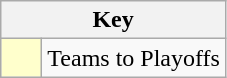<table class="wikitable" style="text-align: center;">
<tr>
<th colspan=2>Key</th>
</tr>
<tr>
<td style="background:#ffffcc; width:20px;"></td>
<td align=left>Teams to Playoffs</td>
</tr>
</table>
